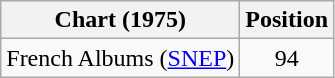<table class="wikitable sortable plainrowheaders">
<tr>
<th>Chart (1975)</th>
<th>Position</th>
</tr>
<tr>
<td>French Albums (<a href='#'>SNEP</a>)</td>
<td align="center">94</td>
</tr>
</table>
